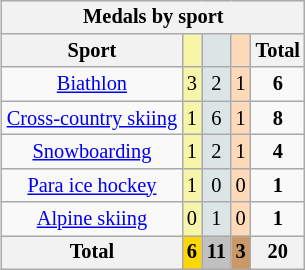<table class="wikitable" style="font-size:85%;float:right;text-align:center;clear:right;margin-left:0.5em;">
<tr>
<th colspan=5>Medals by sport</th>
</tr>
<tr>
<th>Sport</th>
<td bgcolor=F7F6A8></td>
<td bgcolor=DCE5E5></td>
<td bgcolor=FFDAB9></td>
<th>Total</th>
</tr>
<tr>
<td><a href='#'>Biathlon</a></td>
<td bgcolor=F7F6A8>3</td>
<td bgcolor=DCE5E5>2</td>
<td bgcolor=FFDAB9>1</td>
<td><strong>6</strong></td>
</tr>
<tr>
<td><a href='#'>Cross-country skiing</a></td>
<td bgcolor=F7F6A8>1</td>
<td bgcolor=DCE5E5>6</td>
<td bgcolor=FFDAB9>1</td>
<td><strong>8</strong></td>
</tr>
<tr>
<td><a href='#'>Snowboarding</a></td>
<td bgcolor=F7F6A8>1</td>
<td bgcolor=DCE5E5>2</td>
<td bgcolor=FFDAB9>1</td>
<td><strong>4</strong></td>
</tr>
<tr>
<td><a href='#'>Para ice hockey</a></td>
<td bgcolor=F7F6A8>1</td>
<td bgcolor=DCE5E5>0</td>
<td bgcolor=FFDAB9>0</td>
<td><strong>1</strong></td>
</tr>
<tr>
<td><a href='#'>Alpine skiing</a></td>
<td bgcolor=F7F6A8>0</td>
<td bgcolor=DCE5E5>1</td>
<td bgcolor=FFDAB9>0</td>
<td><strong>1</strong></td>
</tr>
<tr>
<th>Total</th>
<th style=background:gold>6</th>
<th style=background:silver>11</th>
<th style=background:#c96>3</th>
<th>20</th>
</tr>
</table>
